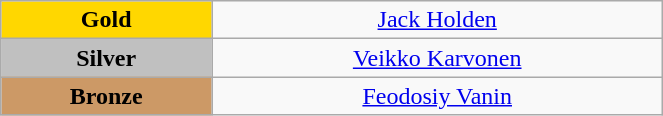<table class="wikitable" style="text-align:center; " width="35%">
<tr>
<td bgcolor="gold"><strong>Gold</strong></td>
<td><a href='#'>Jack Holden</a><br>  <small><em></em></small></td>
</tr>
<tr>
<td bgcolor="silver"><strong>Silver</strong></td>
<td><a href='#'>Veikko Karvonen</a><br>  <small><em></em></small></td>
</tr>
<tr>
<td bgcolor="CC9966"><strong>Bronze</strong></td>
<td><a href='#'>Feodosiy Vanin</a><br>  <small><em></em></small></td>
</tr>
</table>
